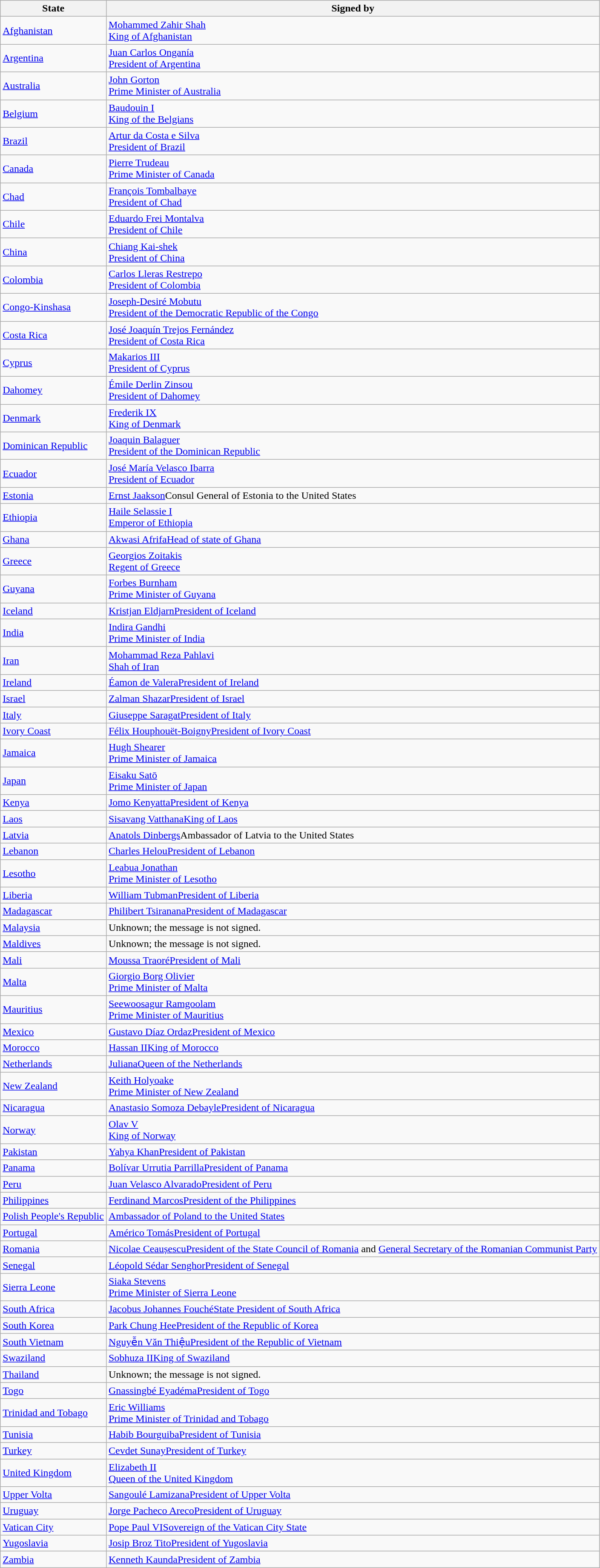<table class="wikitable">
<tr>
<th>State</th>
<th>Signed by</th>
</tr>
<tr>
<td><a href='#'>Afghanistan</a></td>
<td><a href='#'>Mohammed Zahir Shah</a><br><a href='#'>King of Afghanistan</a></td>
</tr>
<tr>
<td><a href='#'>Argentina</a></td>
<td><a href='#'>Juan Carlos Onganía</a><br><a href='#'>President of Argentina</a></td>
</tr>
<tr>
<td><a href='#'>Australia</a></td>
<td><a href='#'>John Gorton</a><br><a href='#'>Prime Minister of Australia</a></td>
</tr>
<tr>
<td><a href='#'>Belgium</a></td>
<td><a href='#'>Baudouin I</a><br><a href='#'>King of the Belgians</a></td>
</tr>
<tr>
<td><a href='#'>Brazil</a></td>
<td><a href='#'>Artur da Costa e Silva</a><br><a href='#'>President of Brazil</a></td>
</tr>
<tr>
<td><a href='#'>Canada</a></td>
<td><a href='#'>Pierre Trudeau</a><br><a href='#'>Prime Minister of Canada</a></td>
</tr>
<tr>
<td><a href='#'>Chad</a></td>
<td><a href='#'>François Tombalbaye</a><br><a href='#'>President of Chad</a></td>
</tr>
<tr>
<td><a href='#'>Chile</a></td>
<td><a href='#'>Eduardo Frei Montalva</a><br><a href='#'>President of Chile</a></td>
</tr>
<tr>
<td><a href='#'>China</a></td>
<td><a href='#'>Chiang Kai-shek</a><br><a href='#'>President of China</a></td>
</tr>
<tr>
<td><a href='#'>Colombia</a></td>
<td><a href='#'>Carlos Lleras Restrepo</a><br><a href='#'>President of Colombia</a></td>
</tr>
<tr>
<td><a href='#'>Congo-Kinshasa</a></td>
<td><a href='#'>Joseph-Desiré Mobutu</a><br><a href='#'>President of the Democratic Republic of the Congo</a></td>
</tr>
<tr>
<td><a href='#'>Costa Rica</a></td>
<td><a href='#'>José Joaquín Trejos Fernández</a><br><a href='#'>President of Costa Rica</a></td>
</tr>
<tr>
<td><a href='#'>Cyprus</a></td>
<td><a href='#'>Makarios&nbsp;III</a><br><a href='#'>President of Cyprus</a></td>
</tr>
<tr>
<td><a href='#'>Dahomey</a></td>
<td><a href='#'>Émile Derlin Zinsou</a><br><a href='#'>President of Dahomey</a></td>
</tr>
<tr>
<td><a href='#'>Denmark</a></td>
<td><a href='#'>Frederik IX</a><br><a href='#'>King of Denmark</a></td>
</tr>
<tr>
<td><a href='#'>Dominican Republic</a></td>
<td><a href='#'>Joaquin Balaguer</a><br><a href='#'>President of the Dominican Republic</a></td>
</tr>
<tr>
<td><a href='#'>Ecuador</a></td>
<td><a href='#'>José María Velasco Ibarra</a><br><a href='#'>President of Ecuador</a></td>
</tr>
<tr>
<td><a href='#'>Estonia</a></td>
<td><a href='#'>Ernst Jaakson</a>Consul General of Estonia to the United States</td>
</tr>
<tr>
<td><a href='#'>Ethiopia</a></td>
<td><a href='#'>Haile Selassie I</a><br><a href='#'>Emperor of Ethiopia</a></td>
</tr>
<tr>
<td><a href='#'>Ghana</a></td>
<td><a href='#'>Akwasi Afrifa</a><a href='#'>Head of state of Ghana</a></td>
</tr>
<tr>
<td><a href='#'>Greece</a></td>
<td><a href='#'>Georgios Zoitakis</a><br><a href='#'>Regent of Greece</a></td>
</tr>
<tr>
<td><a href='#'>Guyana</a></td>
<td><a href='#'>Forbes Burnham</a><br><a href='#'>Prime Minister of Guyana</a></td>
</tr>
<tr>
<td><a href='#'>Iceland</a></td>
<td><a href='#'>Kristjan Eldjarn</a><a href='#'>President of Iceland</a></td>
</tr>
<tr>
<td><a href='#'>India</a></td>
<td><a href='#'>Indira Gandhi</a><br><a href='#'>Prime Minister of India</a></td>
</tr>
<tr>
<td><a href='#'>Iran</a></td>
<td><a href='#'>Mohammad Reza Pahlavi</a><br><a href='#'>Shah of Iran</a></td>
</tr>
<tr>
<td><a href='#'>Ireland</a></td>
<td><a href='#'>Éamon de Valera</a><a href='#'>President of Ireland</a></td>
</tr>
<tr>
<td><a href='#'>Israel</a></td>
<td><a href='#'>Zalman Shazar</a><a href='#'>President of Israel</a></td>
</tr>
<tr>
<td><a href='#'>Italy</a></td>
<td><a href='#'>Giuseppe Saragat</a><a href='#'>President of Italy</a></td>
</tr>
<tr>
<td><a href='#'>Ivory Coast</a></td>
<td><a href='#'>Félix Houphouët-Boigny</a><a href='#'>President of Ivory Coast</a></td>
</tr>
<tr>
<td><a href='#'>Jamaica</a></td>
<td><a href='#'>Hugh Shearer</a><br><a href='#'>Prime Minister of Jamaica</a></td>
</tr>
<tr>
<td><a href='#'>Japan</a></td>
<td><a href='#'>Eisaku Satō</a><br><a href='#'>Prime Minister of Japan</a></td>
</tr>
<tr>
<td><a href='#'>Kenya</a></td>
<td><a href='#'>Jomo Kenyatta</a><a href='#'>President of Kenya</a></td>
</tr>
<tr>
<td><a href='#'>Laos</a></td>
<td><a href='#'>Sisavang Vatthana</a><a href='#'>King of Laos</a></td>
</tr>
<tr>
<td><a href='#'>Latvia</a></td>
<td><a href='#'>Anatols Dinbergs</a>Ambassador of Latvia to the United States</td>
</tr>
<tr>
<td><a href='#'>Lebanon</a></td>
<td><a href='#'>Charles Helou</a><a href='#'>President of Lebanon</a></td>
</tr>
<tr>
<td><a href='#'>Lesotho</a></td>
<td><a href='#'>Leabua Jonathan</a><br><a href='#'>Prime Minister of Lesotho</a></td>
</tr>
<tr>
<td><a href='#'>Liberia</a></td>
<td><a href='#'>William Tubman</a><a href='#'>President of Liberia</a></td>
</tr>
<tr>
<td><a href='#'>Madagascar</a></td>
<td><a href='#'>Philibert Tsiranana</a><a href='#'>President of Madagascar</a></td>
</tr>
<tr>
<td><a href='#'>Malaysia</a></td>
<td>Unknown; the message is not signed.</td>
</tr>
<tr>
<td><a href='#'>Maldives</a></td>
<td>Unknown; the message is not signed.</td>
</tr>
<tr>
<td><a href='#'>Mali</a></td>
<td><a href='#'>Moussa Traoré</a><a href='#'>President of Mali</a></td>
</tr>
<tr>
<td><a href='#'>Malta</a></td>
<td><a href='#'>Giorgio Borg Olivier</a><br><a href='#'>Prime Minister of Malta</a></td>
</tr>
<tr>
<td><a href='#'>Mauritius</a></td>
<td><a href='#'>Seewoosagur Ramgoolam</a><br><a href='#'>Prime Minister of Mauritius</a></td>
</tr>
<tr>
<td><a href='#'>Mexico</a></td>
<td><a href='#'>Gustavo Díaz Ordaz</a><a href='#'>President of Mexico</a></td>
</tr>
<tr>
<td><a href='#'>Morocco</a></td>
<td><a href='#'>Hassan II</a><a href='#'>King of Morocco</a></td>
</tr>
<tr>
<td><a href='#'>Netherlands</a></td>
<td><a href='#'>Juliana</a><a href='#'>Queen of the Netherlands</a></td>
</tr>
<tr>
<td><a href='#'>New Zealand</a></td>
<td><a href='#'>Keith Holyoake</a><br><a href='#'>Prime Minister of New Zealand</a></td>
</tr>
<tr>
<td><a href='#'>Nicaragua</a></td>
<td><a href='#'>Anastasio Somoza Debayle</a><a href='#'>President of Nicaragua</a></td>
</tr>
<tr>
<td><a href='#'>Norway</a></td>
<td><a href='#'>Olav&nbsp;V</a><br><a href='#'>King of Norway</a></td>
</tr>
<tr>
<td><a href='#'>Pakistan</a></td>
<td><a href='#'>Yahya Khan</a><a href='#'>President of Pakistan</a></td>
</tr>
<tr>
<td><a href='#'>Panama</a></td>
<td><a href='#'>Bolívar Urrutia Parrilla</a><a href='#'>President of Panama</a></td>
</tr>
<tr>
<td><a href='#'>Peru</a></td>
<td><a href='#'>Juan Velasco Alvarado</a><a href='#'>President of Peru</a></td>
</tr>
<tr>
<td><a href='#'>Philippines</a></td>
<td><a href='#'>Ferdinand Marcos</a><a href='#'>President of the Philippines</a></td>
</tr>
<tr>
<td><a href='#'>Polish People's Republic</a></td>
<td><a href='#'>Ambassador of Poland to the United States</a></td>
</tr>
<tr>
<td><a href='#'>Portugal</a></td>
<td><a href='#'>Américo Tomás</a><a href='#'>President of Portugal</a></td>
</tr>
<tr>
<td><a href='#'>Romania</a></td>
<td><a href='#'>Nicolae Ceaușescu</a><a href='#'>President of the State Council of Romania</a> and <a href='#'>General Secretary of the Romanian Communist Party</a></td>
</tr>
<tr>
<td><a href='#'>Senegal</a></td>
<td><a href='#'>Léopold Sédar Senghor</a><a href='#'>President of Senegal</a></td>
</tr>
<tr>
<td><a href='#'>Sierra Leone</a></td>
<td><a href='#'>Siaka Stevens</a><br><a href='#'>Prime Minister of Sierra Leone</a></td>
</tr>
<tr>
<td><a href='#'>South Africa</a></td>
<td><a href='#'>Jacobus Johannes Fouché</a><a href='#'>State President of South Africa</a></td>
</tr>
<tr>
<td><a href='#'>South Korea</a></td>
<td><a href='#'>Park Chung Hee</a><a href='#'>President of the Republic of Korea</a></td>
</tr>
<tr>
<td><a href='#'>South Vietnam</a></td>
<td><a href='#'>Nguyễn Văn Thiệu</a><a href='#'>President of the Republic of Vietnam</a></td>
</tr>
<tr>
<td><a href='#'>Swaziland</a></td>
<td><a href='#'>Sobhuza&nbsp;II</a><a href='#'>King of Swaziland</a></td>
</tr>
<tr>
<td><a href='#'>Thailand</a></td>
<td>Unknown; the message is not signed.</td>
</tr>
<tr>
<td><a href='#'>Togo</a></td>
<td><a href='#'>Gnassingbé Eyadéma</a><a href='#'>President of Togo</a></td>
</tr>
<tr>
<td><a href='#'>Trinidad and Tobago</a></td>
<td><a href='#'>Eric Williams</a><br><a href='#'>Prime Minister of Trinidad and Tobago</a></td>
</tr>
<tr>
<td><a href='#'>Tunisia</a></td>
<td><a href='#'>Habib Bourguiba</a><a href='#'>President of Tunisia</a></td>
</tr>
<tr>
<td><a href='#'>Turkey</a></td>
<td><a href='#'>Cevdet Sunay</a><a href='#'>President of Turkey</a></td>
</tr>
<tr>
<td><a href='#'>United Kingdom</a></td>
<td><a href='#'>Elizabeth&nbsp;II</a><br><a href='#'>Queen of the United Kingdom</a></td>
</tr>
<tr>
<td><a href='#'>Upper Volta</a></td>
<td><a href='#'>Sangoulé Lamizana</a><a href='#'>President of Upper Volta</a></td>
</tr>
<tr>
<td><a href='#'>Uruguay</a></td>
<td><a href='#'>Jorge Pacheco Areco</a><a href='#'>President of Uruguay</a></td>
</tr>
<tr>
<td><a href='#'>Vatican City</a></td>
<td><a href='#'>Pope Paul&nbsp;VI</a><a href='#'>Sovereign of the Vatican City State</a></td>
</tr>
<tr>
<td><a href='#'>Yugoslavia</a></td>
<td><a href='#'>Josip Broz Tito</a><a href='#'>President of Yugoslavia</a></td>
</tr>
<tr>
<td><a href='#'>Zambia</a></td>
<td><a href='#'>Kenneth Kaunda</a><a href='#'>President of Zambia</a></td>
</tr>
</table>
